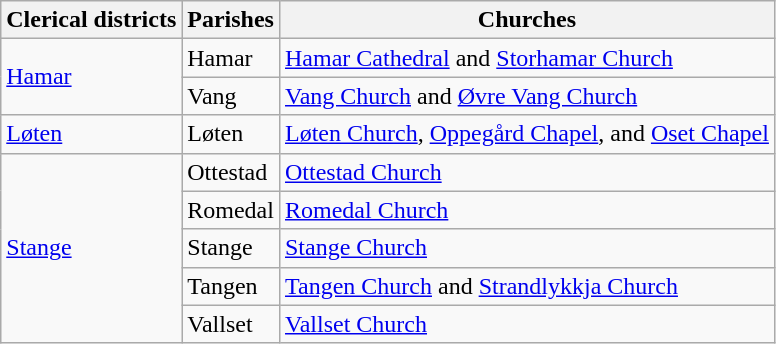<table class="wikitable">
<tr>
<th>Clerical districts</th>
<th>Parishes</th>
<th>Churches</th>
</tr>
<tr>
<td rowspan=2><a href='#'>Hamar</a></td>
<td>Hamar</td>
<td><a href='#'>Hamar Cathedral</a> and <a href='#'>Storhamar Church</a></td>
</tr>
<tr>
<td>Vang</td>
<td><a href='#'>Vang Church</a> and <a href='#'>Øvre Vang Church</a></td>
</tr>
<tr>
<td><a href='#'>Løten</a></td>
<td>Løten</td>
<td><a href='#'>Løten Church</a>, <a href='#'>Oppegård Chapel</a>, and <a href='#'>Oset Chapel</a></td>
</tr>
<tr>
<td rowspan=5><a href='#'>Stange</a></td>
<td>Ottestad</td>
<td><a href='#'>Ottestad Church</a></td>
</tr>
<tr>
<td>Romedal</td>
<td><a href='#'>Romedal Church</a></td>
</tr>
<tr>
<td>Stange</td>
<td><a href='#'>Stange Church</a></td>
</tr>
<tr>
<td>Tangen</td>
<td><a href='#'>Tangen Church</a> and <a href='#'>Strandlykkja Church</a></td>
</tr>
<tr>
<td>Vallset</td>
<td><a href='#'>Vallset Church</a></td>
</tr>
</table>
